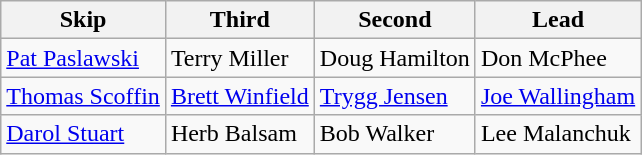<table class="wikitable">
<tr>
<th>Skip</th>
<th>Third</th>
<th>Second</th>
<th>Lead</th>
</tr>
<tr>
<td><a href='#'>Pat Paslawski</a></td>
<td>Terry Miller</td>
<td>Doug Hamilton</td>
<td>Don McPhee</td>
</tr>
<tr>
<td><a href='#'>Thomas Scoffin</a></td>
<td><a href='#'>Brett Winfield</a></td>
<td><a href='#'>Trygg Jensen</a></td>
<td><a href='#'>Joe Wallingham</a></td>
</tr>
<tr>
<td><a href='#'>Darol Stuart</a></td>
<td>Herb Balsam</td>
<td>Bob Walker</td>
<td>Lee Malanchuk</td>
</tr>
</table>
